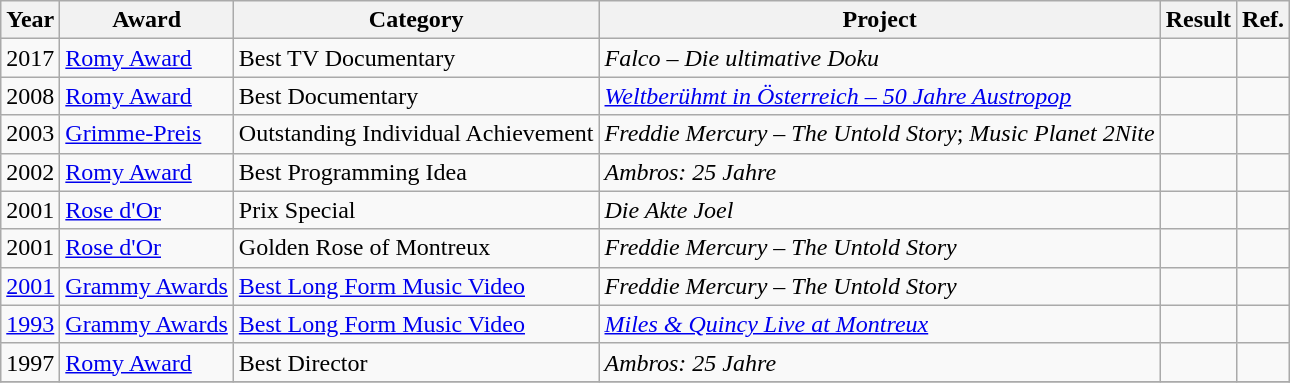<table class="wikitable">
<tr>
<th>Year</th>
<th>Award</th>
<th>Category</th>
<th>Project</th>
<th>Result</th>
<th>Ref.</th>
</tr>
<tr>
<td>2017</td>
<td><a href='#'>Romy Award</a></td>
<td>Best TV Documentary</td>
<td><em>Falco – Die ultimative Doku</em></td>
<td></td>
<td></td>
</tr>
<tr>
<td>2008</td>
<td><a href='#'>Romy Award</a></td>
<td>Best Documentary</td>
<td><em><a href='#'>Weltberühmt in Österreich – 50 Jahre Austropop</a></em></td>
<td></td>
<td></td>
</tr>
<tr>
<td>2003</td>
<td><a href='#'>Grimme-Preis</a></td>
<td>Outstanding Individual Achievement</td>
<td><em>Freddie Mercury – The Untold Story</em>; <em>Music Planet 2Nite</em></td>
<td></td>
<td></td>
</tr>
<tr>
<td>2002</td>
<td><a href='#'>Romy Award</a></td>
<td>Best Programming Idea</td>
<td><em>Ambros: 25 Jahre</em></td>
<td></td>
<td></td>
</tr>
<tr>
<td>2001</td>
<td><a href='#'>Rose d'Or</a></td>
<td>Prix Special</td>
<td><em>Die Akte Joel</em></td>
<td></td>
<td></td>
</tr>
<tr>
<td>2001</td>
<td><a href='#'>Rose d'Or</a></td>
<td>Golden Rose of Montreux</td>
<td><em>Freddie Mercury – The Untold Story</em></td>
<td></td>
<td></td>
</tr>
<tr>
<td><a href='#'>2001</a></td>
<td><a href='#'>Grammy Awards</a></td>
<td><a href='#'>Best Long Form Music Video</a></td>
<td><em>Freddie Mercury – The Untold Story</em></td>
<td></td>
<td></td>
</tr>
<tr>
<td><a href='#'>1993</a></td>
<td><a href='#'>Grammy Awards</a></td>
<td><a href='#'>Best Long Form Music Video</a></td>
<td><em><a href='#'>Miles & Quincy Live at Montreux</a></em></td>
<td></td>
<td></td>
</tr>
<tr>
<td>1997</td>
<td><a href='#'>Romy Award</a></td>
<td>Best Director</td>
<td><em>Ambros: 25 Jahre</em></td>
<td></td>
<td></td>
</tr>
<tr>
</tr>
</table>
